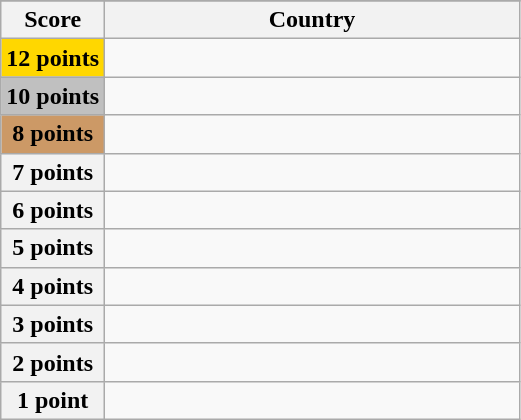<table class="wikitable">
<tr>
</tr>
<tr>
<th scope="col" width="20%">Score</th>
<th scope="col">Country</th>
</tr>
<tr>
<th scope="row" style="background:gold">12 points</th>
<td></td>
</tr>
<tr>
<th scope="row" style="background:silver">10 points</th>
<td></td>
</tr>
<tr>
<th scope="row" style="background:#CC9966">8 points</th>
<td></td>
</tr>
<tr>
<th scope="row">7 points</th>
<td></td>
</tr>
<tr>
<th scope="row">6 points</th>
<td></td>
</tr>
<tr>
<th scope="row">5 points</th>
<td></td>
</tr>
<tr>
<th scope="row">4 points</th>
<td></td>
</tr>
<tr>
<th scope="row">3 points</th>
<td></td>
</tr>
<tr>
<th scope="row">2 points</th>
<td></td>
</tr>
<tr>
<th scope="row">1 point</th>
<td></td>
</tr>
</table>
